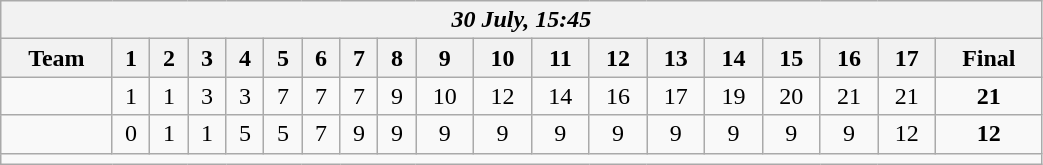<table class=wikitable style="text-align:center; width: 55%">
<tr>
<th colspan=20><em>30 July, 15:45</em></th>
</tr>
<tr>
<th>Team</th>
<th>1</th>
<th>2</th>
<th>3</th>
<th>4</th>
<th>5</th>
<th>6</th>
<th>7</th>
<th>8</th>
<th>9</th>
<th>10</th>
<th>11</th>
<th>12</th>
<th>13</th>
<th>14</th>
<th>15</th>
<th>16</th>
<th>17</th>
<th>Final</th>
</tr>
<tr>
<td align=left><strong></strong></td>
<td>1</td>
<td>1</td>
<td>3</td>
<td>3</td>
<td>7</td>
<td>7</td>
<td>7</td>
<td>9</td>
<td>10</td>
<td>12</td>
<td>14</td>
<td>16</td>
<td>17</td>
<td>19</td>
<td>20</td>
<td>21</td>
<td>21</td>
<td><strong>21</strong></td>
</tr>
<tr>
<td align=left></td>
<td>0</td>
<td>1</td>
<td>1</td>
<td>5</td>
<td>5</td>
<td>7</td>
<td>9</td>
<td>9</td>
<td>9</td>
<td>9</td>
<td>9</td>
<td>9</td>
<td>9</td>
<td>9</td>
<td>9</td>
<td>9</td>
<td>12</td>
<td><strong>12</strong></td>
</tr>
<tr>
<td colspan=20></td>
</tr>
</table>
